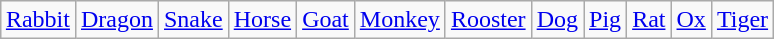<table class="wikitable" style="margin:1em auto;">
<tr>
<td><a href='#'>Rabbit</a></td>
<td><a href='#'>Dragon</a></td>
<td><a href='#'>Snake</a></td>
<td><a href='#'>Horse</a></td>
<td><a href='#'>Goat</a></td>
<td><a href='#'>Monkey</a></td>
<td><a href='#'>Rooster</a></td>
<td><a href='#'>Dog</a></td>
<td><a href='#'>Pig</a></td>
<td><a href='#'>Rat</a></td>
<td><a href='#'>Ox</a></td>
<td><a href='#'>Tiger</a></td>
</tr>
</table>
